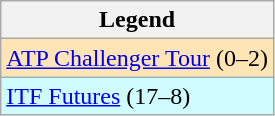<table class=wikitable>
<tr>
<th>Legend</th>
</tr>
<tr style="background:moccasin;">
<td><a href='#'>ATP Challenger Tour</a> (0–2)</td>
</tr>
<tr style="background:#cffcff;">
<td><a href='#'>ITF Futures</a> (17–8)</td>
</tr>
</table>
